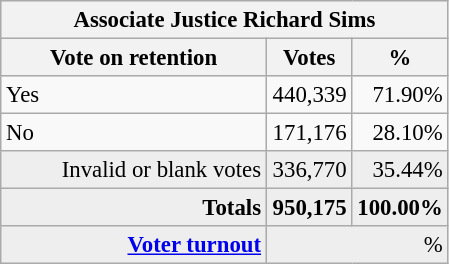<table class="wikitable" style="font-size: 95%;">
<tr style="background-color:#E9E9E9">
<th colspan=7>Associate Justice Richard Sims</th>
</tr>
<tr style="background-color:#E9E9E9">
<th style="width: 170px">Vote on retention</th>
<th style="width: 50px">Votes</th>
<th style="width: 40px">%</th>
</tr>
<tr>
<td>Yes</td>
<td align="right">440,339</td>
<td align="right">71.90%</td>
</tr>
<tr>
<td>No</td>
<td align="right">171,176</td>
<td align="right">28.10%</td>
</tr>
<tr bgcolor="#EEEEEE">
<td align="right">Invalid or blank votes</td>
<td align="right">336,770</td>
<td align="right">35.44%</td>
</tr>
<tr bgcolor="#EEEEEE">
<td align="right"><strong>Totals</strong></td>
<td align="right"><strong>950,175</strong></td>
<td align="right"><strong>100.00%</strong></td>
</tr>
<tr bgcolor="#EEEEEE">
<td align="right"><strong><a href='#'>Voter turnout</a></strong></td>
<td colspan="2" align="right">%</td>
</tr>
</table>
